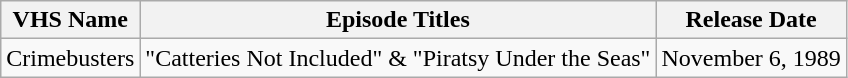<table class="wikitable">
<tr>
<th>VHS Name</th>
<th>Episode Titles</th>
<th>Release Date</th>
</tr>
<tr>
<td>Crimebusters</td>
<td style="text-align:center;">"Catteries Not Included" & "Piratsy Under the Seas"</td>
<td>November 6, 1989</td>
</tr>
</table>
